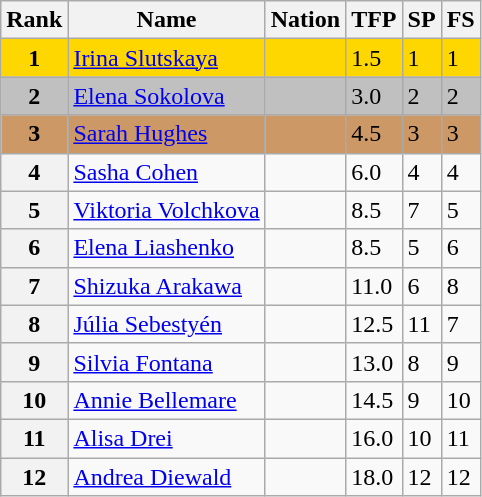<table class="wikitable">
<tr>
<th>Rank</th>
<th>Name</th>
<th>Nation</th>
<th>TFP</th>
<th>SP</th>
<th>FS</th>
</tr>
<tr bgcolor="gold">
<td align="center"><strong>1</strong></td>
<td><a href='#'>Irina Slutskaya</a></td>
<td></td>
<td>1.5</td>
<td>1</td>
<td>1</td>
</tr>
<tr bgcolor="silver">
<td align="center"><strong>2</strong></td>
<td><a href='#'>Elena Sokolova</a></td>
<td></td>
<td>3.0</td>
<td>2</td>
<td>2</td>
</tr>
<tr bgcolor="cc9966">
<td align="center"><strong>3</strong></td>
<td><a href='#'>Sarah Hughes</a></td>
<td></td>
<td>4.5</td>
<td>3</td>
<td>3</td>
</tr>
<tr>
<th>4</th>
<td><a href='#'>Sasha Cohen</a></td>
<td></td>
<td>6.0</td>
<td>4</td>
<td>4</td>
</tr>
<tr>
<th>5</th>
<td><a href='#'>Viktoria Volchkova</a></td>
<td></td>
<td>8.5</td>
<td>7</td>
<td>5</td>
</tr>
<tr>
<th>6</th>
<td><a href='#'>Elena Liashenko</a></td>
<td></td>
<td>8.5</td>
<td>5</td>
<td>6</td>
</tr>
<tr>
<th>7</th>
<td><a href='#'>Shizuka Arakawa</a></td>
<td></td>
<td>11.0</td>
<td>6</td>
<td>8</td>
</tr>
<tr>
<th>8</th>
<td><a href='#'>Júlia Sebestyén</a></td>
<td></td>
<td>12.5</td>
<td>11</td>
<td>7</td>
</tr>
<tr>
<th>9</th>
<td><a href='#'>Silvia Fontana</a></td>
<td></td>
<td>13.0</td>
<td>8</td>
<td>9</td>
</tr>
<tr>
<th>10</th>
<td><a href='#'>Annie Bellemare</a></td>
<td></td>
<td>14.5</td>
<td>9</td>
<td>10</td>
</tr>
<tr>
<th>11</th>
<td><a href='#'>Alisa Drei</a></td>
<td></td>
<td>16.0</td>
<td>10</td>
<td>11</td>
</tr>
<tr>
<th>12</th>
<td><a href='#'>Andrea Diewald</a></td>
<td></td>
<td>18.0</td>
<td>12</td>
<td>12</td>
</tr>
</table>
